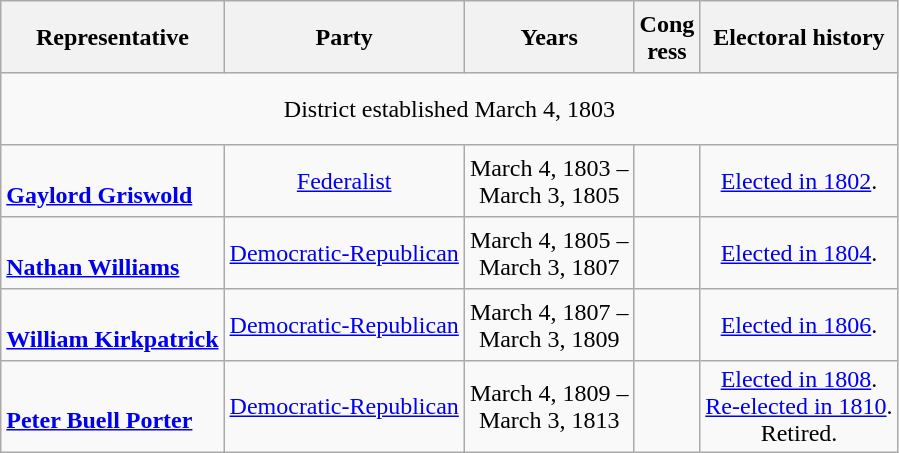<table class=wikitable style="text-align:center">
<tr style="height:3em">
<th>Representative</th>
<th>Party</th>
<th>Years</th>
<th>Cong<br>ress</th>
<th>Electoral history</th>
</tr>
<tr style="height:3em">
<td colspan=5>District established March 4, 1803</td>
</tr>
<tr style="height:3em">
<td align=left><br><strong><a href='#'>Gaylord Griswold</a></strong><br></td>
<td><a href='#'>Federalist</a></td>
<td nowrap>March 4, 1803 –<br>March 3, 1805</td>
<td></td>
<td><a href='#'>Elected in 1802</a>.<br></td>
</tr>
<tr style="height:3em">
<td align=left><br><strong><a href='#'>Nathan Williams</a></strong><br></td>
<td><a href='#'>Democratic-Republican</a></td>
<td nowrap>March 4, 1805 –<br>March 3, 1807</td>
<td></td>
<td><a href='#'>Elected in 1804</a>.<br></td>
</tr>
<tr style="height:3em">
<td align=left><br><strong><a href='#'>William Kirkpatrick</a></strong><br></td>
<td><a href='#'>Democratic-Republican</a></td>
<td nowrap>March 4, 1807 –<br>March 3, 1809</td>
<td></td>
<td><a href='#'>Elected in 1806</a>.<br></td>
</tr>
<tr style="height:3em">
<td align=left><br><strong><a href='#'>Peter Buell Porter</a></strong><br></td>
<td><a href='#'>Democratic-Republican</a></td>
<td nowrap>March 4, 1809 –<br>March 3, 1813</td>
<td></td>
<td><a href='#'>Elected in 1808</a>.<br><a href='#'>Re-elected in 1810</a>.<br>Retired.</td>
</tr>
</table>
